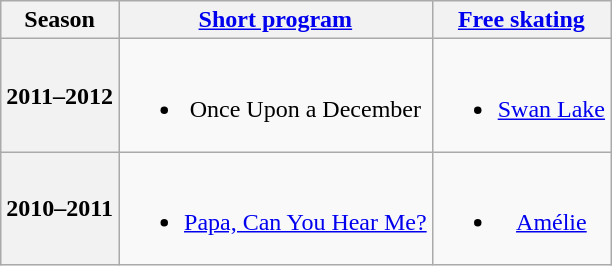<table class=wikitable style=text-align:center>
<tr>
<th>Season</th>
<th><a href='#'>Short program</a></th>
<th><a href='#'>Free skating</a></th>
</tr>
<tr>
<th>2011–2012 <br></th>
<td><br><ul><li>Once Upon a December <br></li></ul></td>
<td><br><ul><li><a href='#'>Swan Lake</a> <br></li></ul></td>
</tr>
<tr>
<th>2010–2011 <br></th>
<td><br><ul><li><a href='#'>Papa, Can You Hear Me?</a> <br></li></ul></td>
<td><br><ul><li><a href='#'>Amélie</a> <br></li></ul></td>
</tr>
</table>
